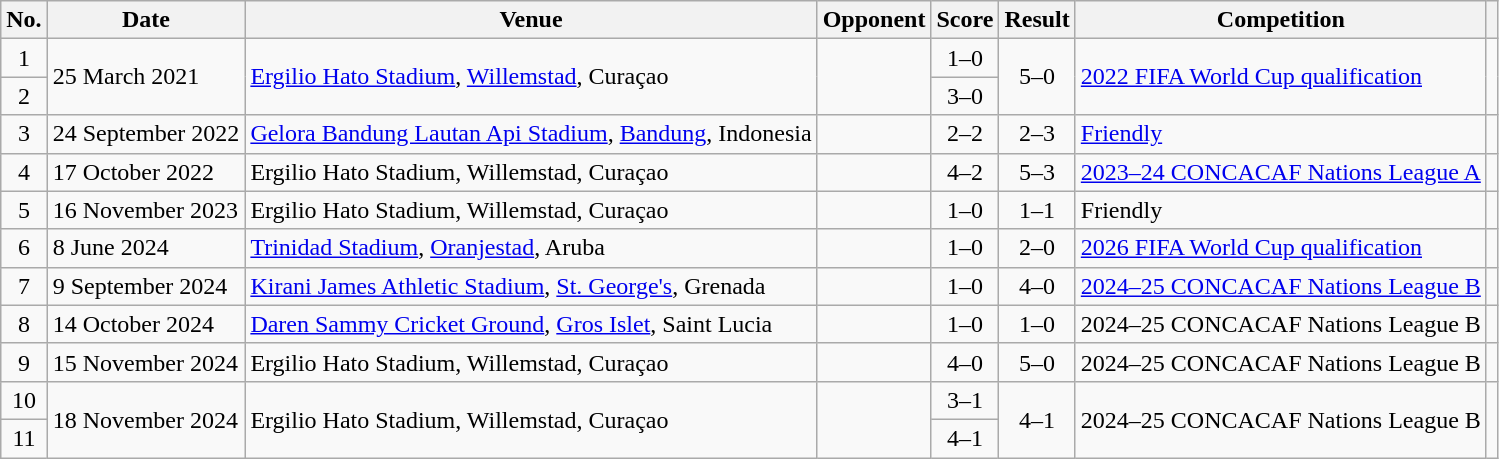<table class="wikitable sortable">
<tr>
<th scope="col">No.</th>
<th scope="col">Date</th>
<th scope="col">Venue</th>
<th scope="col">Opponent</th>
<th scope="col">Score</th>
<th scope="col">Result</th>
<th scope="col">Competition</th>
<th scope="col" class="unsortable"></th>
</tr>
<tr>
<td style="text-align:center">1</td>
<td rowspan="2">25 March 2021</td>
<td rowspan="2"><a href='#'>Ergilio Hato Stadium</a>, <a href='#'>Willemstad</a>, Curaçao</td>
<td rowspan="2"></td>
<td style="text-align:center">1–0</td>
<td style="text-align:center" rowspan="2">5–0</td>
<td rowspan="2"><a href='#'>2022 FIFA World Cup qualification</a></td>
<td style="text-align:center" rowspan="2"></td>
</tr>
<tr>
<td style="text-align:center">2</td>
<td style="text-align:center">3–0</td>
</tr>
<tr>
<td style="text-align:center">3</td>
<td>24 September 2022</td>
<td><a href='#'>Gelora Bandung Lautan Api Stadium</a>, <a href='#'>Bandung</a>, Indonesia</td>
<td></td>
<td style="text-align:center">2–2</td>
<td style="text-align:center">2–3</td>
<td><a href='#'>Friendly</a></td>
<td style="text-align:center"></td>
</tr>
<tr>
<td style="text-align:center">4</td>
<td>17 October 2022</td>
<td>Ergilio Hato Stadium, Willemstad, Curaçao</td>
<td></td>
<td style="text-align:center">4–2</td>
<td style="text-align:center">5–3</td>
<td><a href='#'>2023–24 CONCACAF Nations League A</a></td>
<td style="text-align:center"></td>
</tr>
<tr>
<td style="text-align:center">5</td>
<td>16 November 2023</td>
<td>Ergilio Hato Stadium, Willemstad, Curaçao</td>
<td></td>
<td style="text-align:center">1–0</td>
<td style="text-align:center">1–1</td>
<td>Friendly</td>
<td style="text-align:center"></td>
</tr>
<tr>
<td style="text-align:center">6</td>
<td>8 June 2024</td>
<td><a href='#'>Trinidad Stadium</a>, <a href='#'>Oranjestad</a>, Aruba</td>
<td></td>
<td style="text-align:center">1–0</td>
<td style="text-align:center">2–0</td>
<td><a href='#'>2026 FIFA World Cup qualification</a></td>
<td style="text-align:center"></td>
</tr>
<tr>
<td style="text-align:center">7</td>
<td>9 September 2024</td>
<td><a href='#'>Kirani James Athletic Stadium</a>, <a href='#'>St. George's</a>, Grenada</td>
<td></td>
<td style="text-align:center">1–0</td>
<td style="text-align:center">4–0</td>
<td><a href='#'>2024–25 CONCACAF Nations League B</a></td>
<td style="text-align:center"></td>
</tr>
<tr>
<td style="text-align:center">8</td>
<td>14 October 2024</td>
<td><a href='#'>Daren Sammy Cricket Ground</a>, <a href='#'>Gros Islet</a>, Saint Lucia</td>
<td></td>
<td style="text-align:center">1–0</td>
<td style="text-align:center">1–0</td>
<td>2024–25 CONCACAF Nations League B</td>
<td style="text-align:center"></td>
</tr>
<tr>
<td style="text-align:center">9</td>
<td>15 November 2024</td>
<td>Ergilio Hato Stadium, Willemstad, Curaçao</td>
<td></td>
<td style="text-align:center">4–0</td>
<td style="text-align:center">5–0</td>
<td>2024–25 CONCACAF Nations League B</td>
<td style="text-align:center"></td>
</tr>
<tr>
<td style="text-align:center">10</td>
<td rowspan="2">18 November 2024</td>
<td rowspan="2">Ergilio Hato Stadium, Willemstad, Curaçao</td>
<td rowspan="2"></td>
<td style="text-align:center">3–1</td>
<td style="text-align:center" rowspan="2">4–1</td>
<td rowspan="2">2024–25 CONCACAF Nations League B</td>
<td style="text-align:center" rowspan="2"></td>
</tr>
<tr>
<td style="text-align:center">11</td>
<td style="text-align:center">4–1</td>
</tr>
</table>
